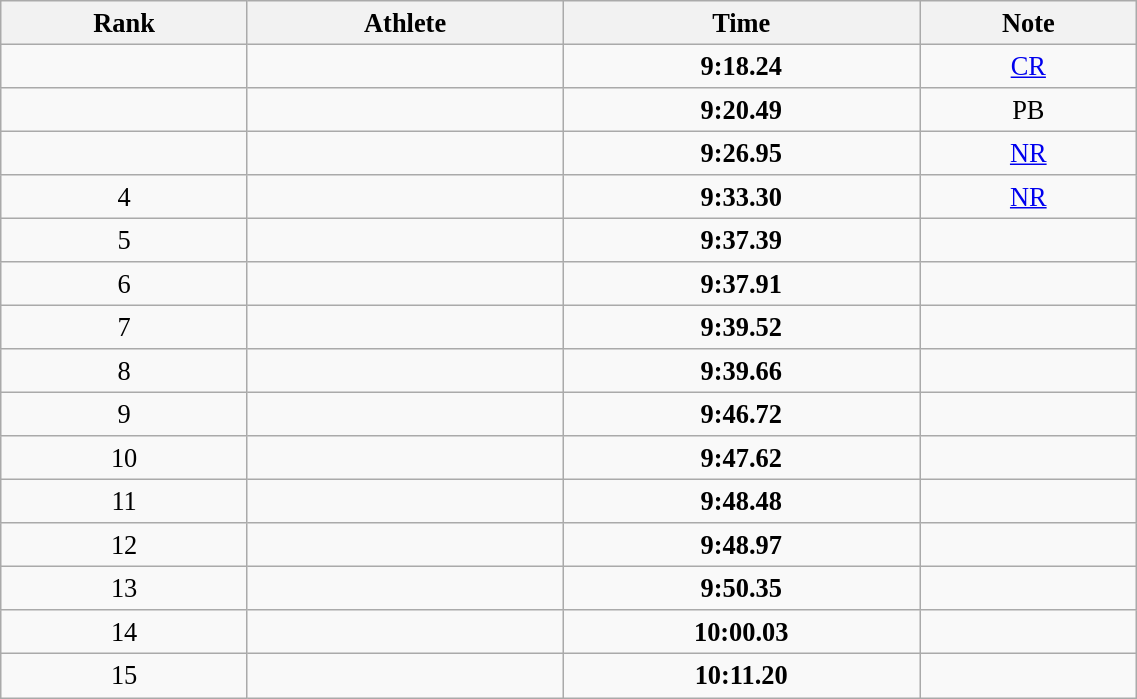<table class="wikitable" style=" text-align:center; font-size:110%;" width="60%">
<tr>
<th>Rank</th>
<th>Athlete</th>
<th>Time</th>
<th>Note</th>
</tr>
<tr>
<td></td>
<td align=left></td>
<td><strong>9:18.24</strong></td>
<td><a href='#'>CR</a></td>
</tr>
<tr>
<td></td>
<td align=left></td>
<td><strong>9:20.49</strong></td>
<td>PB</td>
</tr>
<tr>
<td></td>
<td align=left></td>
<td><strong>9:26.95</strong></td>
<td><a href='#'>NR</a></td>
</tr>
<tr>
<td>4</td>
<td align=left></td>
<td><strong>9:33.30</strong></td>
<td><a href='#'>NR</a></td>
</tr>
<tr>
<td>5</td>
<td align=left></td>
<td><strong>9:37.39</strong></td>
<td></td>
</tr>
<tr>
<td>6</td>
<td align=left></td>
<td><strong>9:37.91</strong></td>
<td></td>
</tr>
<tr>
<td>7</td>
<td align=left></td>
<td><strong>9:39.52</strong></td>
<td></td>
</tr>
<tr>
<td>8</td>
<td align=left></td>
<td><strong>9:39.66</strong></td>
<td></td>
</tr>
<tr>
<td>9</td>
<td align=left></td>
<td><strong>9:46.72</strong></td>
<td></td>
</tr>
<tr>
<td>10</td>
<td align=left></td>
<td><strong>9:47.62</strong></td>
<td></td>
</tr>
<tr>
<td>11</td>
<td align=left></td>
<td><strong>9:48.48</strong></td>
<td></td>
</tr>
<tr>
<td>12</td>
<td align=left></td>
<td><strong>9:48.97</strong></td>
<td></td>
</tr>
<tr>
<td>13</td>
<td align=left></td>
<td><strong>9:50.35</strong></td>
<td></td>
</tr>
<tr>
<td>14</td>
<td align=left></td>
<td><strong>10:00.03</strong></td>
<td></td>
</tr>
<tr>
<td>15</td>
<td align=left></td>
<td><strong>10:11.20</strong></td>
<td></td>
</tr>
</table>
